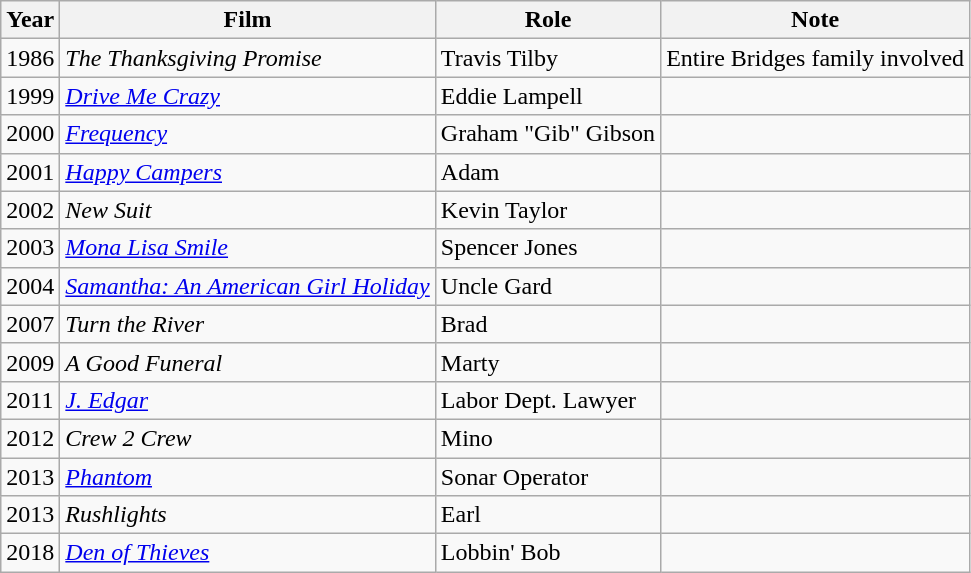<table class="wikitable sortable">
<tr>
<th>Year</th>
<th>Film</th>
<th>Role</th>
<th class="unsortable">Note</th>
</tr>
<tr>
<td>1986</td>
<td><em>The Thanksgiving Promise</em></td>
<td>Travis Tilby</td>
<td>Entire Bridges family involved</td>
</tr>
<tr>
<td>1999</td>
<td><em><a href='#'>Drive Me Crazy</a></em></td>
<td>Eddie Lampell</td>
<td></td>
</tr>
<tr>
<td>2000</td>
<td><em><a href='#'>Frequency</a></em></td>
<td>Graham "Gib" Gibson</td>
<td></td>
</tr>
<tr>
<td>2001</td>
<td><em><a href='#'>Happy Campers</a></em></td>
<td>Adam</td>
<td></td>
</tr>
<tr>
<td>2002</td>
<td><em>New Suit</em></td>
<td>Kevin Taylor</td>
<td></td>
</tr>
<tr>
<td>2003</td>
<td><em><a href='#'>Mona Lisa Smile</a></em></td>
<td>Spencer Jones</td>
<td></td>
</tr>
<tr>
<td>2004</td>
<td><em><a href='#'>Samantha: An American Girl Holiday</a></em></td>
<td>Uncle Gard</td>
<td></td>
</tr>
<tr>
<td>2007</td>
<td><em>Turn the River</em></td>
<td>Brad</td>
<td></td>
</tr>
<tr>
<td>2009</td>
<td><em>A Good Funeral</em></td>
<td>Marty</td>
<td></td>
</tr>
<tr>
<td>2011</td>
<td><em><a href='#'>J. Edgar</a></em></td>
<td>Labor Dept. Lawyer</td>
<td></td>
</tr>
<tr>
<td>2012</td>
<td><em>Crew 2 Crew</em></td>
<td>Mino</td>
<td></td>
</tr>
<tr>
<td>2013</td>
<td><em><a href='#'>Phantom</a></em></td>
<td>Sonar Operator</td>
<td></td>
</tr>
<tr>
<td>2013</td>
<td><em>Rushlights</em></td>
<td>Earl</td>
<td></td>
</tr>
<tr>
<td>2018</td>
<td><em><a href='#'>Den of Thieves</a></em></td>
<td>Lobbin' Bob</td>
<td></td>
</tr>
</table>
